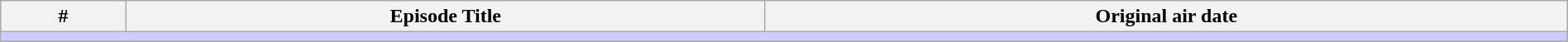<table class="wikitable" width="100%">
<tr>
<th width="8%">#</th>
<th>Episode Title</th>
<th>Original air date</th>
</tr>
<tr>
<td colspan="5" bgcolor="#CCF"></td>
</tr>
<tr>
</tr>
</table>
